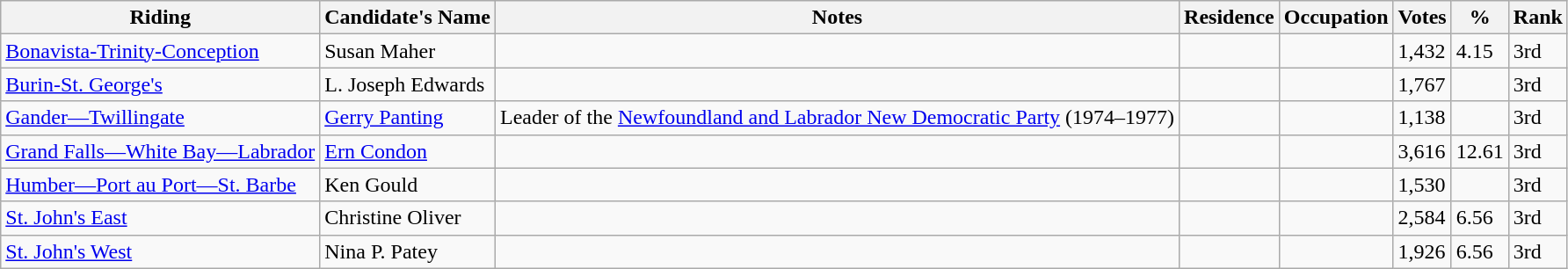<table class="wikitable sortable">
<tr>
<th>Riding<br></th>
<th>Candidate's Name</th>
<th>Notes</th>
<th>Residence</th>
<th>Occupation</th>
<th>Votes</th>
<th>%</th>
<th>Rank</th>
</tr>
<tr>
<td><a href='#'>Bonavista-Trinity-Conception</a></td>
<td>Susan Maher</td>
<td></td>
<td></td>
<td></td>
<td>1,432</td>
<td>4.15</td>
<td>3rd</td>
</tr>
<tr>
<td><a href='#'>Burin-St. George's</a></td>
<td>L. Joseph Edwards</td>
<td></td>
<td></td>
<td></td>
<td>1,767</td>
<td></td>
<td>3rd</td>
</tr>
<tr>
<td><a href='#'>Gander—Twillingate</a></td>
<td><a href='#'>Gerry Panting</a></td>
<td>Leader of the <a href='#'>Newfoundland and Labrador New Democratic Party</a> (1974–1977)</td>
<td></td>
<td></td>
<td>1,138</td>
<td></td>
<td>3rd</td>
</tr>
<tr>
<td><a href='#'>Grand Falls—White Bay—Labrador</a></td>
<td><a href='#'>Ern Condon</a></td>
<td></td>
<td></td>
<td></td>
<td>3,616</td>
<td>12.61</td>
<td>3rd</td>
</tr>
<tr>
<td><a href='#'>Humber—Port au Port—St. Barbe</a></td>
<td>Ken Gould</td>
<td></td>
<td></td>
<td></td>
<td>1,530</td>
<td></td>
<td>3rd</td>
</tr>
<tr>
<td><a href='#'>St. John's East</a></td>
<td>Christine Oliver</td>
<td></td>
<td></td>
<td></td>
<td>2,584</td>
<td>6.56</td>
<td>3rd</td>
</tr>
<tr>
<td><a href='#'>St. John's West</a></td>
<td>Nina P. Patey</td>
<td></td>
<td></td>
<td></td>
<td>1,926</td>
<td>6.56</td>
<td>3rd</td>
</tr>
</table>
